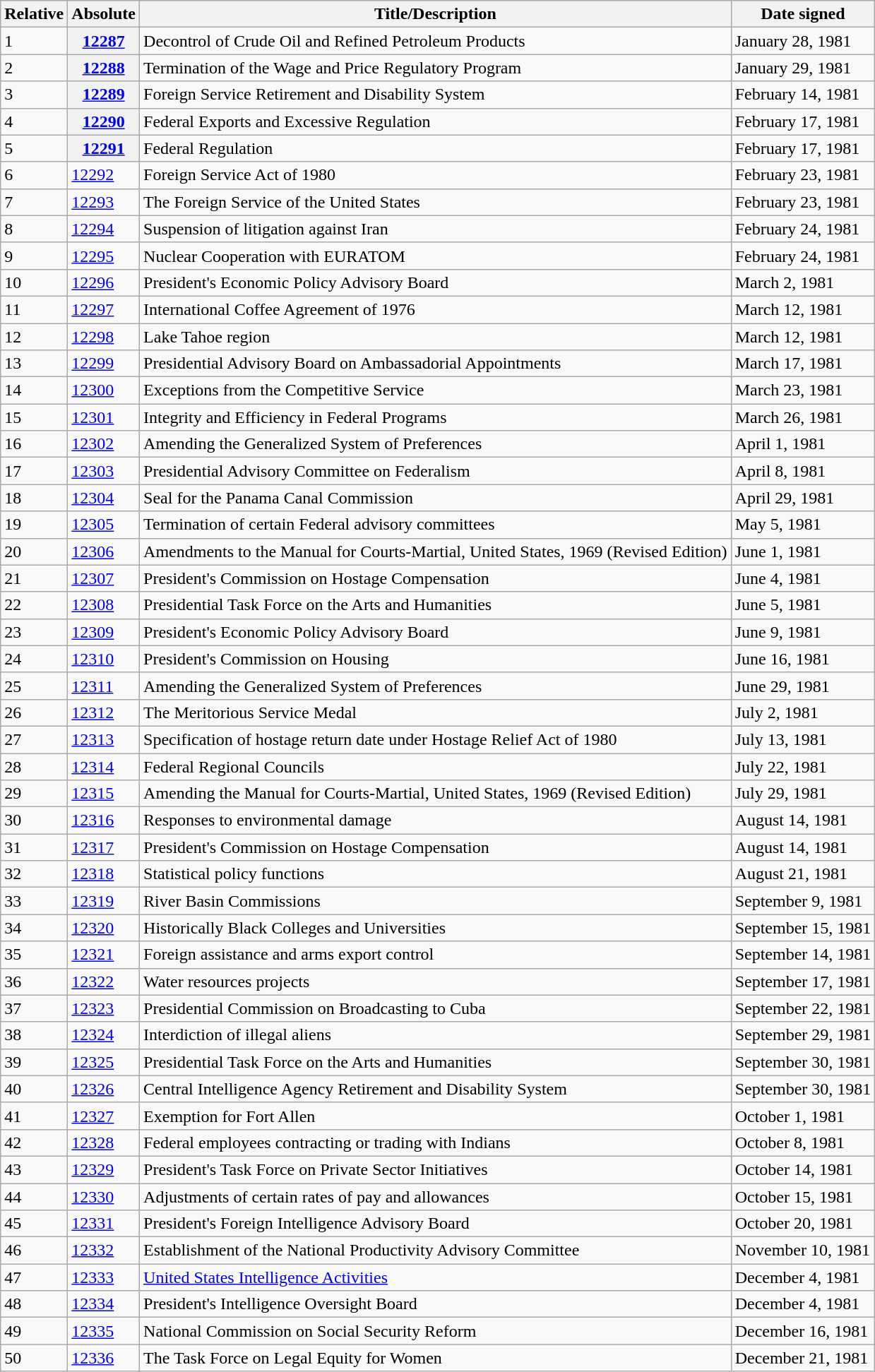<table class="wikitable">
<tr>
<th>Relative </th>
<th>Absolute </th>
<th>Title/Description</th>
<th>Date signed</th>
</tr>
<tr>
<td>1</td>
<th><a href='#'>12287</a></th>
<td>Decontrol of Crude Oil and Refined Petroleum Products</td>
<td>January 28, 1981</td>
</tr>
<tr>
<td>2</td>
<th><a href='#'>12288</a></th>
<td>Termination of the Wage and Price Regulatory Program</td>
<td>January 29, 1981</td>
</tr>
<tr>
<td>3</td>
<th><a href='#'>12289</a></th>
<td>Foreign Service Retirement and Disability System</td>
<td>February 14, 1981</td>
</tr>
<tr>
<td>4</td>
<th><a href='#'>12290</a></th>
<td>Federal Exports and Excessive Regulation</td>
<td>February 17, 1981</td>
</tr>
<tr>
<td>5</td>
<th><a href='#'>12291</a></th>
<td>Federal Regulation</td>
<td>February 17, 1981</td>
</tr>
<tr>
<td>6</td>
<td><a href='#'>12292</a></td>
<td>Foreign Service Act of 1980</td>
<td>February 23, 1981</td>
</tr>
<tr>
<td>7</td>
<td><a href='#'>12293</a></td>
<td>The Foreign Service of the United States</td>
<td>February 23, 1981</td>
</tr>
<tr>
<td>8</td>
<td><a href='#'>12294</a></td>
<td>Suspension of litigation against Iran</td>
<td>February 24, 1981</td>
</tr>
<tr>
<td>9</td>
<td><a href='#'>12295</a></td>
<td>Nuclear Cooperation with EURATOM</td>
<td>February 24, 1981</td>
</tr>
<tr>
<td>10</td>
<td><a href='#'>12296</a></td>
<td>President's Economic Policy Advisory Board</td>
<td>March 2, 1981</td>
</tr>
<tr>
<td>11</td>
<td><a href='#'>12297</a></td>
<td>International Coffee Agreement of 1976</td>
<td>March 12, 1981</td>
</tr>
<tr>
<td>12</td>
<td><a href='#'>12298</a></td>
<td>Lake Tahoe region</td>
<td>March 12, 1981</td>
</tr>
<tr>
<td>13</td>
<td><a href='#'>12299</a></td>
<td>Presidential Advisory Board on Ambassadorial Appointments</td>
<td>March 17, 1981</td>
</tr>
<tr>
<td>14</td>
<td><a href='#'>12300</a></td>
<td>Exceptions from the Competitive Service</td>
<td>March 23, 1981</td>
</tr>
<tr>
<td>15</td>
<td><a href='#'>12301</a></td>
<td>Integrity and Efficiency in Federal Programs</td>
<td>March 26, 1981</td>
</tr>
<tr>
<td>16</td>
<td><a href='#'>12302</a></td>
<td>Amending the Generalized System of Preferences</td>
<td>April 1, 1981</td>
</tr>
<tr>
<td>17</td>
<td><a href='#'>12303</a></td>
<td>Presidential Advisory Committee on Federalism</td>
<td>April 8, 1981</td>
</tr>
<tr>
<td>18</td>
<td><a href='#'>12304</a></td>
<td>Seal for the Panama Canal Commission</td>
<td>April 29, 1981</td>
</tr>
<tr>
<td>19</td>
<td><a href='#'>12305</a></td>
<td>Termination of certain Federal advisory committees</td>
<td>May 5, 1981</td>
</tr>
<tr>
<td>20</td>
<td><a href='#'>12306</a></td>
<td>Amendments to the Manual for Courts-Martial, United States, 1969 (Revised Edition)</td>
<td>June 1, 1981</td>
</tr>
<tr>
<td>21</td>
<td><a href='#'>12307</a></td>
<td>President's Commission on Hostage Compensation</td>
<td>June 4, 1981</td>
</tr>
<tr>
<td>22</td>
<td><a href='#'>12308</a></td>
<td>Presidential Task Force on the Arts and Humanities</td>
<td>June 5, 1981</td>
</tr>
<tr>
<td>23</td>
<td><a href='#'>12309</a></td>
<td>President's Economic Policy Advisory Board</td>
<td>June 9, 1981</td>
</tr>
<tr>
<td>24</td>
<td><a href='#'>12310</a></td>
<td>President's Commission on Housing</td>
<td>June 16, 1981</td>
</tr>
<tr>
<td>25</td>
<td><a href='#'>12311</a></td>
<td>Amending the Generalized System of Preferences</td>
<td>June 29, 1981</td>
</tr>
<tr>
<td>26</td>
<td><a href='#'>12312</a></td>
<td>The Meritorious Service Medal</td>
<td>July 2, 1981</td>
</tr>
<tr>
<td>27</td>
<td><a href='#'>12313</a></td>
<td>Specification of hostage return date under Hostage Relief Act of 1980</td>
<td>July 13, 1981</td>
</tr>
<tr>
<td>28</td>
<td><a href='#'>12314</a></td>
<td>Federal Regional Councils</td>
<td>July 22, 1981</td>
</tr>
<tr>
<td>29</td>
<td><a href='#'>12315</a></td>
<td>Amending the Manual for Courts-Martial, United States, 1969 (Revised Edition)</td>
<td>July 29, 1981</td>
</tr>
<tr>
<td>30</td>
<td><a href='#'>12316</a></td>
<td>Responses to environmental damage</td>
<td>August 14, 1981</td>
</tr>
<tr>
<td>31</td>
<td><a href='#'>12317</a></td>
<td>President's Commission on Hostage Compensation</td>
<td>August 14, 1981</td>
</tr>
<tr>
<td>32</td>
<td><a href='#'>12318</a></td>
<td>Statistical policy functions</td>
<td>August 21, 1981</td>
</tr>
<tr>
<td>33</td>
<td><a href='#'>12319</a></td>
<td>River Basin Commissions</td>
<td>September 9, 1981</td>
</tr>
<tr>
<td>34</td>
<td><a href='#'>12320</a></td>
<td>Historically Black Colleges and Universities</td>
<td>September 15, 1981</td>
</tr>
<tr>
<td>35</td>
<td><a href='#'>12321</a></td>
<td>Foreign assistance and arms export control</td>
<td>September 14, 1981</td>
</tr>
<tr>
<td>36</td>
<td><a href='#'>12322</a></td>
<td>Water resources projects</td>
<td>September 17, 1981</td>
</tr>
<tr>
<td>37</td>
<td><a href='#'>12323</a></td>
<td>Presidential Commission on Broadcasting to Cuba</td>
<td>September 22, 1981</td>
</tr>
<tr>
<td>38</td>
<td><a href='#'>12324</a></td>
<td>Interdiction of illegal aliens</td>
<td>September 29, 1981</td>
</tr>
<tr>
<td>39</td>
<td><a href='#'>12325</a></td>
<td>Presidential Task Force on the Arts and Humanities</td>
<td>September 30, 1981</td>
</tr>
<tr>
<td>40</td>
<td><a href='#'>12326</a></td>
<td>Central Intelligence Agency Retirement and Disability System</td>
<td>September 30, 1981</td>
</tr>
<tr>
<td>41</td>
<td><a href='#'>12327</a></td>
<td>Exemption for Fort Allen</td>
<td>October 1, 1981</td>
</tr>
<tr>
<td>42</td>
<td><a href='#'>12328</a></td>
<td>Federal employees contracting or trading with Indians</td>
<td>October 8, 1981</td>
</tr>
<tr>
<td>43</td>
<td><a href='#'>12329</a></td>
<td>President's Task Force on Private Sector Initiatives</td>
<td>October 14, 1981</td>
</tr>
<tr>
<td>44</td>
<td><a href='#'>12330</a></td>
<td>Adjustments of certain rates of pay and allowances</td>
<td>October 15, 1981</td>
</tr>
<tr>
<td>45</td>
<td><a href='#'>12331</a></td>
<td>President's Foreign Intelligence Advisory Board</td>
<td>October 20, 1981</td>
</tr>
<tr>
<td>46</td>
<td><a href='#'>12332</a></td>
<td>Establishment of the National Productivity Advisory Committee</td>
<td>November 10, 1981</td>
</tr>
<tr>
<td>47</td>
<td><a href='#'>12333</a></td>
<td><a href='#'>United States Intelligence Activities</a></td>
<td>December 4, 1981</td>
</tr>
<tr>
<td>48</td>
<td><a href='#'>12334</a></td>
<td>President's Intelligence Oversight Board</td>
<td>December 4, 1981</td>
</tr>
<tr>
<td>49</td>
<td><a href='#'>12335</a></td>
<td>National Commission on Social Security Reform</td>
<td>December 16, 1981</td>
</tr>
<tr>
<td>50</td>
<td><a href='#'>12336</a></td>
<td>The Task Force on Legal Equity for Women</td>
<td>December 21, 1981</td>
</tr>
</table>
